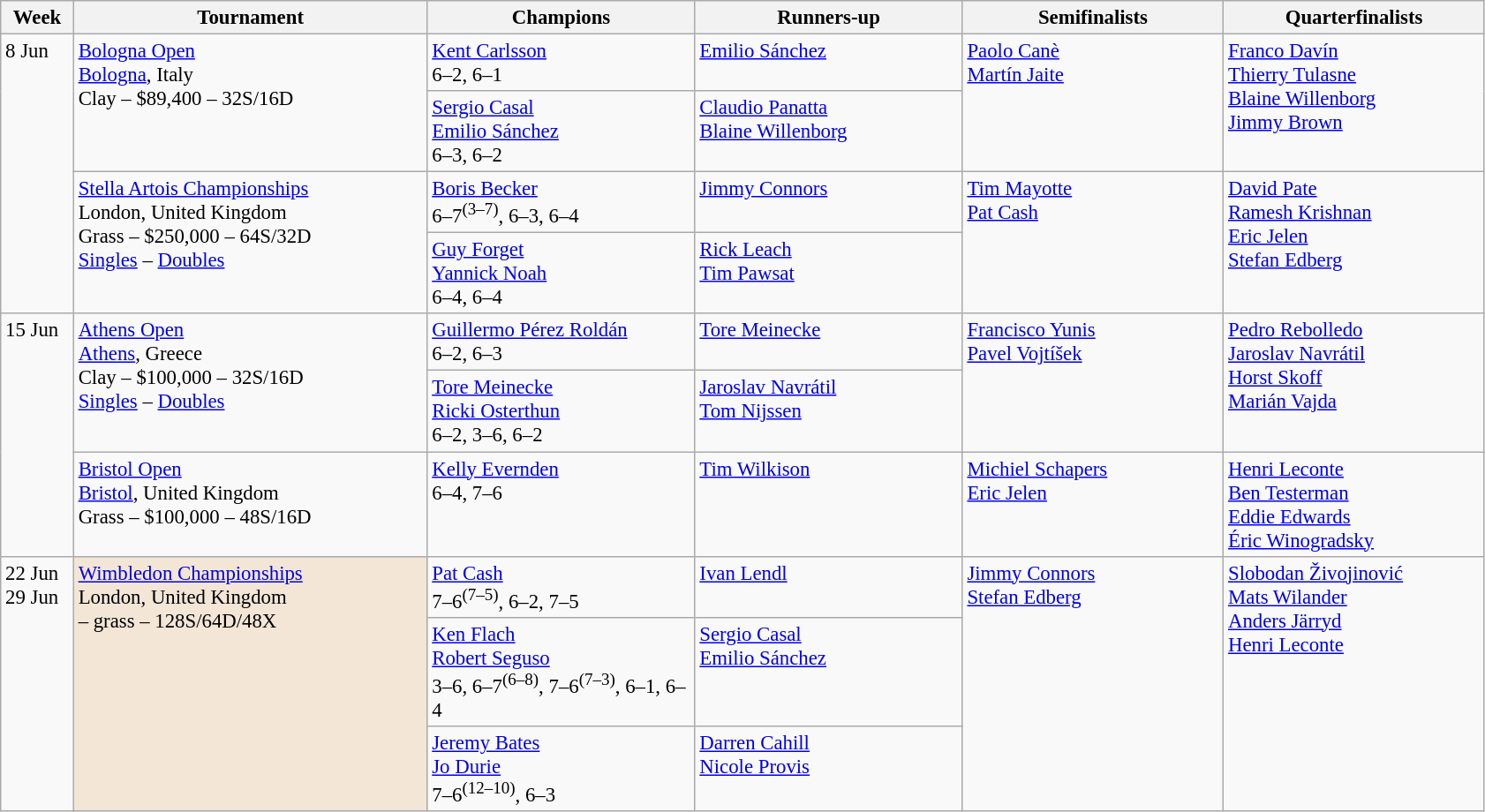<table class=wikitable style=font-size:95%>
<tr>
<th style="width:48px;">Week</th>
<th style="width:260px;">Tournament</th>
<th style="width:195px;">Champions</th>
<th style="width:195px;">Runners-up</th>
<th style="width:190px;">Semifinalists</th>
<th style="width:190px;">Quarterfinalists</th>
</tr>
<tr valign=top>
<td rowspan="4">8 Jun</td>
<td rowspan="2"><a href='#'>Bologna Open</a><br> <a href='#'>Bologna</a>, Italy<br>Clay – $89,400 – 32S/16D</td>
<td> <a href='#'>Kent Carlsson</a> <br> 6–2, 6–1</td>
<td> <a href='#'>Emilio Sánchez</a></td>
<td rowspan="2"> <a href='#'>Paolo Canè</a> <br>  <a href='#'>Martín Jaite</a></td>
<td rowspan="2"> <a href='#'>Franco Davín</a> <br>  <a href='#'>Thierry Tulasne</a> <br>  <a href='#'>Blaine Willenborg</a> <br>  <a href='#'>Jimmy Brown</a></td>
</tr>
<tr valign=top>
<td> <a href='#'>Sergio Casal</a><br> <a href='#'>Emilio Sánchez</a> <br> 6–3, 6–2</td>
<td> <a href='#'>Claudio Panatta</a> <br>  <a href='#'>Blaine Willenborg</a></td>
</tr>
<tr valign=top>
<td rowspan="2"><a href='#'>Stella Artois Championships</a><br> London, United Kingdom<br>Grass – $250,000 – 64S/32D <br> <a href='#'>Singles</a> – <a href='#'>Doubles</a></td>
<td> <a href='#'>Boris Becker</a> <br> 6–7<sup>(3–7)</sup>, 6–3, 6–4</td>
<td> <a href='#'>Jimmy Connors</a></td>
<td rowspan="2"> <a href='#'>Tim Mayotte</a> <br>  <a href='#'>Pat Cash</a></td>
<td rowspan="2"> <a href='#'>David Pate</a> <br>  <a href='#'>Ramesh Krishnan</a> <br>  <a href='#'>Eric Jelen</a> <br>  <a href='#'>Stefan Edberg</a></td>
</tr>
<tr valign=top>
<td> <a href='#'>Guy Forget</a><br> <a href='#'>Yannick Noah</a> <br> 6–4, 6–4</td>
<td> <a href='#'>Rick Leach</a> <br>  <a href='#'>Tim Pawsat</a></td>
</tr>
<tr valign=top>
<td rowspan="3">15 Jun</td>
<td rowspan="2"><a href='#'>Athens Open</a><br> <a href='#'>Athens</a>, Greece<br>Clay – $100,000 – 32S/16D <br> <a href='#'>Singles</a> – <a href='#'>Doubles</a></td>
<td> <a href='#'>Guillermo Pérez Roldán</a> <br> 6–2, 6–3</td>
<td> <a href='#'>Tore Meinecke</a></td>
<td rowspan="2"> <a href='#'>Francisco Yunis</a> <br>  <a href='#'>Pavel Vojtíšek</a></td>
<td rowspan="2"> <a href='#'>Pedro Rebolledo</a> <br>  <a href='#'>Jaroslav Navrátil</a> <br>  <a href='#'>Horst Skoff</a> <br>  <a href='#'>Marián Vajda</a></td>
</tr>
<tr valign=top>
<td> <a href='#'>Tore Meinecke</a><br> <a href='#'>Ricki Osterthun</a> <br> 6–2, 3–6, 6–2</td>
<td> <a href='#'>Jaroslav Navrátil</a> <br>  <a href='#'>Tom Nijssen</a></td>
</tr>
<tr valign=top>
<td><a href='#'>Bristol Open</a><br> <a href='#'>Bristol</a>, United Kingdom<br>Grass – $100,000 – 48S/16D</td>
<td> <a href='#'>Kelly Evernden</a> <br> 6–4, 7–6</td>
<td> <a href='#'>Tim Wilkison</a></td>
<td> <a href='#'>Michiel Schapers</a> <br>  <a href='#'>Eric Jelen</a></td>
<td> <a href='#'>Henri Leconte</a> <br>  <a href='#'>Ben Testerman</a> <br>  <a href='#'>Eddie Edwards</a> <br>  <a href='#'>Éric Winogradsky</a></td>
</tr>
<tr valign=top>
<td rowspan=3>22 Jun<br>29 Jun</td>
<td bgcolor="#F3E6D7" rowspan=3><a href='#'>Wimbledon Championships</a><br> London, United Kingdom<br> – grass – 128S/64D/48X</td>
<td> <a href='#'>Pat Cash</a> <br> 7–6<sup>(7–5)</sup>, 6–2, 7–5</td>
<td> <a href='#'>Ivan Lendl</a></td>
<td rowspan=3> <a href='#'>Jimmy Connors</a> <br>  <a href='#'>Stefan Edberg</a></td>
<td rowspan=3> <a href='#'>Slobodan Živojinović</a> <br>  <a href='#'>Mats Wilander</a> <br>  <a href='#'>Anders Järryd</a> <br>  <a href='#'>Henri Leconte</a></td>
</tr>
<tr valign=top>
<td> <a href='#'>Ken Flach</a><br> <a href='#'>Robert Seguso</a> <br> 3–6, 6–7<sup>(6–8)</sup>, 7–6<sup>(7–3)</sup>, 6–1, 6–4</td>
<td> <a href='#'>Sergio Casal</a><br> <a href='#'>Emilio Sánchez</a></td>
</tr>
<tr valign=top>
<td> <a href='#'>Jeremy Bates</a> <br>  <a href='#'>Jo Durie</a> <br> 7–6<sup>(12–10)</sup>, 6–3</td>
<td> <a href='#'>Darren Cahill</a><br> <a href='#'>Nicole Provis</a></td>
</tr>
</table>
